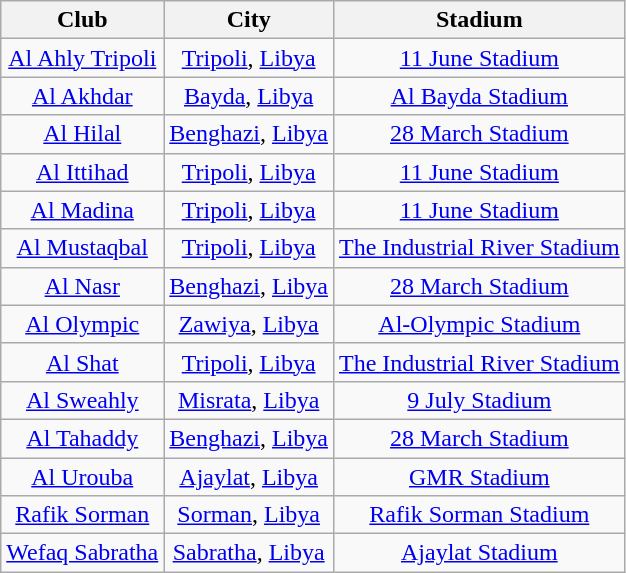<table class="wikitable" style="text-align: center;">
<tr>
<th>Club</th>
<th>City</th>
<th>Stadium</th>
</tr>
<tr>
<td><a href='#'>Al Ahly Tripoli</a></td>
<td><a href='#'>Tripoli</a>, <a href='#'>Libya</a></td>
<td><a href='#'>11 June Stadium</a></td>
</tr>
<tr>
<td><a href='#'>Al Akhdar</a></td>
<td><a href='#'>Bayda</a>, <a href='#'>Libya</a></td>
<td><a href='#'>Al Bayda Stadium</a></td>
</tr>
<tr>
<td><a href='#'>Al Hilal</a></td>
<td><a href='#'>Benghazi</a>, <a href='#'>Libya</a></td>
<td><a href='#'>28 March Stadium</a></td>
</tr>
<tr>
<td><a href='#'>Al Ittihad</a></td>
<td><a href='#'>Tripoli</a>, <a href='#'>Libya</a></td>
<td><a href='#'>11 June Stadium</a></td>
</tr>
<tr>
<td><a href='#'>Al Madina</a></td>
<td><a href='#'>Tripoli</a>, <a href='#'>Libya</a></td>
<td><a href='#'>11 June Stadium</a></td>
</tr>
<tr>
<td><a href='#'>Al Mustaqbal</a></td>
<td><a href='#'>Tripoli</a>, <a href='#'>Libya</a></td>
<td><a href='#'>The Industrial River Stadium</a></td>
</tr>
<tr>
<td><a href='#'>Al Nasr</a></td>
<td><a href='#'>Benghazi</a>, <a href='#'>Libya</a></td>
<td><a href='#'>28 March Stadium</a></td>
</tr>
<tr>
<td><a href='#'>Al Olympic</a></td>
<td><a href='#'>Zawiya</a>, <a href='#'>Libya</a></td>
<td><a href='#'>Al-Olympic Stadium</a></td>
</tr>
<tr>
<td><a href='#'>Al Shat</a></td>
<td><a href='#'>Tripoli</a>, <a href='#'>Libya</a></td>
<td><a href='#'>The Industrial River Stadium</a></td>
</tr>
<tr>
<td><a href='#'>Al Sweahly</a></td>
<td><a href='#'>Misrata</a>, <a href='#'>Libya</a></td>
<td><a href='#'>9 July Stadium</a></td>
</tr>
<tr>
<td><a href='#'>Al Tahaddy</a></td>
<td><a href='#'>Benghazi</a>, <a href='#'>Libya</a></td>
<td><a href='#'>28 March Stadium</a></td>
</tr>
<tr>
<td><a href='#'>Al Urouba</a></td>
<td><a href='#'>Ajaylat</a>, <a href='#'>Libya</a></td>
<td><a href='#'>GMR Stadium</a></td>
</tr>
<tr>
<td><a href='#'>Rafik Sorman</a></td>
<td><a href='#'>Sorman</a>, <a href='#'>Libya</a></td>
<td><a href='#'>Rafik Sorman Stadium</a></td>
</tr>
<tr>
<td><a href='#'>Wefaq Sabratha</a></td>
<td><a href='#'>Sabratha</a>, <a href='#'>Libya</a></td>
<td><a href='#'>Ajaylat Stadium</a></td>
</tr>
</table>
